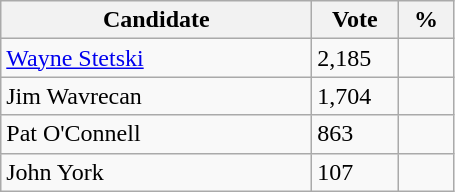<table class="wikitable">
<tr>
<th bgcolor="#DDDDFF" width="200px">Candidate</th>
<th bgcolor="#DDDDFF" width="50px">Vote</th>
<th bgcolor="#DDDDFF" width="30px">%</th>
</tr>
<tr>
<td><a href='#'>Wayne Stetski</a></td>
<td>2,185</td>
<td></td>
</tr>
<tr>
<td>Jim Wavrecan</td>
<td>1,704</td>
<td></td>
</tr>
<tr>
<td>Pat O'Connell</td>
<td>863</td>
<td></td>
</tr>
<tr>
<td>John York</td>
<td>107</td>
<td></td>
</tr>
</table>
